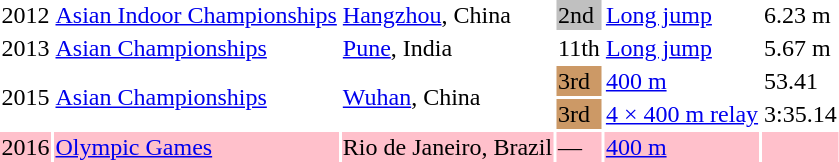<table>
<tr>
<td>2012</td>
<td><a href='#'>Asian Indoor Championships</a></td>
<td><a href='#'>Hangzhou</a>, China</td>
<td bgcolor=silver>2nd</td>
<td><a href='#'>Long jump</a></td>
<td>6.23 m</td>
</tr>
<tr>
<td>2013</td>
<td><a href='#'>Asian Championships</a></td>
<td><a href='#'>Pune</a>, India</td>
<td>11th</td>
<td><a href='#'>Long jump</a></td>
<td>5.67 m</td>
</tr>
<tr>
<td rowspan=2>2015</td>
<td rowspan=2><a href='#'>Asian Championships</a></td>
<td rowspan=2><a href='#'>Wuhan</a>, China</td>
<td bgcolor=cc9966>3rd</td>
<td><a href='#'>400 m</a></td>
<td>53.41</td>
</tr>
<tr>
<td bgcolor=cc9966>3rd</td>
<td><a href='#'>4 × 400 m relay</a></td>
<td>3:35.14</td>
</tr>
<tr bgcolor=pink>
<td>2016</td>
<td><a href='#'>Olympic Games</a></td>
<td>Rio de Janeiro, Brazil</td>
<td>—</td>
<td><a href='#'>400 m</a></td>
<td></td>
</tr>
</table>
